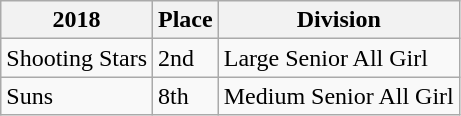<table class="wikitable">
<tr>
<th>2018</th>
<th>Place</th>
<th>Division</th>
</tr>
<tr>
<td>Shooting Stars</td>
<td>2nd</td>
<td>Large Senior All Girl</td>
</tr>
<tr>
<td>Suns</td>
<td>8th</td>
<td>Medium Senior All Girl</td>
</tr>
</table>
